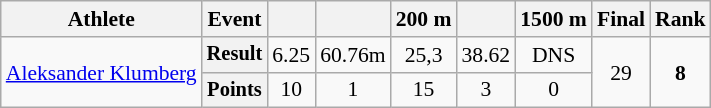<table class="wikitable" style="font-size:90%">
<tr>
<th>Athlete</th>
<th>Event</th>
<th></th>
<th></th>
<th>200 m</th>
<th></th>
<th>1500 m</th>
<th>Final</th>
<th>Rank</th>
</tr>
<tr align=center>
<td rowspan=2 align=left><a href='#'>Aleksander Klumberg</a></td>
<th style="font-size:95%">Result</th>
<td>6.25</td>
<td>60.76m</td>
<td>25,3</td>
<td>38.62</td>
<td>DNS</td>
<td rowspan=2>29</td>
<td rowspan=2><strong>8</strong></td>
</tr>
<tr align=center>
<th style="font-size:95%">Points</th>
<td>10</td>
<td>1</td>
<td>15</td>
<td>3</td>
<td>0</td>
</tr>
</table>
